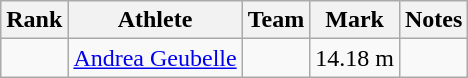<table class="wikitable sortable">
<tr>
<th>Rank</th>
<th>Athlete</th>
<th>Team</th>
<th>Mark</th>
<th>Notes</th>
</tr>
<tr>
<td align=center></td>
<td><a href='#'>Andrea Geubelle</a></td>
<td></td>
<td>14.18 m</td>
<td></td>
</tr>
</table>
